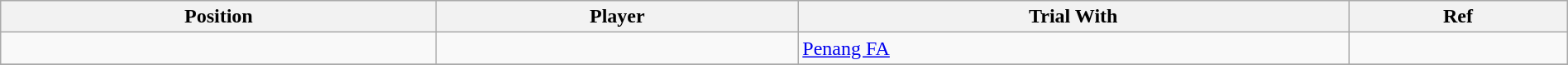<table class="wikitable sortable" style="width:100%; text-align:center; font-size:100%; text-align:left;">
<tr>
<th><strong>Position</strong></th>
<th><strong>Player</strong></th>
<th><strong>Trial With</strong></th>
<th><strong>Ref</strong></th>
</tr>
<tr>
<td></td>
<td></td>
<td> <a href='#'>Penang FA</a></td>
<td></td>
</tr>
<tr>
</tr>
</table>
